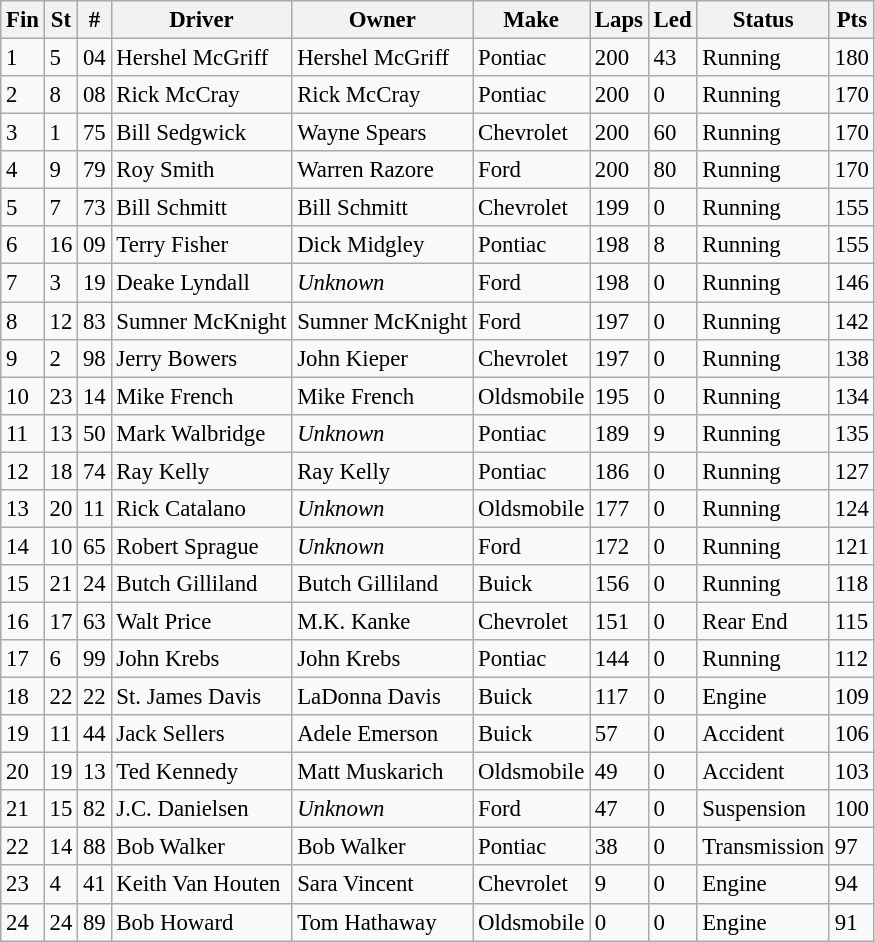<table class="wikitable" style="font-size: 95%;">
<tr>
<th>Fin</th>
<th>St</th>
<th>#</th>
<th>Driver</th>
<th>Owner</th>
<th>Make</th>
<th>Laps</th>
<th>Led</th>
<th>Status</th>
<th>Pts</th>
</tr>
<tr>
<td>1</td>
<td>5</td>
<td>04</td>
<td>Hershel McGriff</td>
<td>Hershel McGriff</td>
<td>Pontiac</td>
<td>200</td>
<td>43</td>
<td>Running</td>
<td>180</td>
</tr>
<tr>
<td>2</td>
<td>8</td>
<td>08</td>
<td>Rick McCray</td>
<td>Rick McCray</td>
<td>Pontiac</td>
<td>200</td>
<td>0</td>
<td>Running</td>
<td>170</td>
</tr>
<tr>
<td>3</td>
<td>1</td>
<td>75</td>
<td>Bill Sedgwick</td>
<td>Wayne Spears</td>
<td>Chevrolet</td>
<td>200</td>
<td>60</td>
<td>Running</td>
<td>170</td>
</tr>
<tr>
<td>4</td>
<td>9</td>
<td>79</td>
<td>Roy Smith</td>
<td>Warren Razore</td>
<td>Ford</td>
<td>200</td>
<td>80</td>
<td>Running</td>
<td>170</td>
</tr>
<tr>
<td>5</td>
<td>7</td>
<td>73</td>
<td>Bill Schmitt</td>
<td>Bill Schmitt</td>
<td>Chevrolet</td>
<td>199</td>
<td>0</td>
<td>Running</td>
<td>155</td>
</tr>
<tr>
<td>6</td>
<td>16</td>
<td>09</td>
<td>Terry Fisher</td>
<td>Dick Midgley</td>
<td>Pontiac</td>
<td>198</td>
<td>8</td>
<td>Running</td>
<td>155</td>
</tr>
<tr>
<td>7</td>
<td>3</td>
<td>19</td>
<td>Deake Lyndall</td>
<td><em>Unknown</em></td>
<td>Ford</td>
<td>198</td>
<td>0</td>
<td>Running</td>
<td>146</td>
</tr>
<tr>
<td>8</td>
<td>12</td>
<td>83</td>
<td>Sumner McKnight</td>
<td>Sumner McKnight</td>
<td>Ford</td>
<td>197</td>
<td>0</td>
<td>Running</td>
<td>142</td>
</tr>
<tr>
<td>9</td>
<td>2</td>
<td>98</td>
<td>Jerry Bowers</td>
<td>John Kieper</td>
<td>Chevrolet</td>
<td>197</td>
<td>0</td>
<td>Running</td>
<td>138</td>
</tr>
<tr>
<td>10</td>
<td>23</td>
<td>14</td>
<td>Mike French</td>
<td>Mike French</td>
<td>Oldsmobile</td>
<td>195</td>
<td>0</td>
<td>Running</td>
<td>134</td>
</tr>
<tr>
<td>11</td>
<td>13</td>
<td>50</td>
<td>Mark Walbridge</td>
<td><em>Unknown</em></td>
<td>Pontiac</td>
<td>189</td>
<td>9</td>
<td>Running</td>
<td>135</td>
</tr>
<tr>
<td>12</td>
<td>18</td>
<td>74</td>
<td>Ray Kelly</td>
<td>Ray Kelly</td>
<td>Pontiac</td>
<td>186</td>
<td>0</td>
<td>Running</td>
<td>127</td>
</tr>
<tr>
<td>13</td>
<td>20</td>
<td>11</td>
<td>Rick Catalano</td>
<td><em>Unknown</em></td>
<td>Oldsmobile</td>
<td>177</td>
<td>0</td>
<td>Running</td>
<td>124</td>
</tr>
<tr>
<td>14</td>
<td>10</td>
<td>65</td>
<td>Robert Sprague</td>
<td><em>Unknown</em></td>
<td>Ford</td>
<td>172</td>
<td>0</td>
<td>Running</td>
<td>121</td>
</tr>
<tr>
<td>15</td>
<td>21</td>
<td>24</td>
<td>Butch Gilliland</td>
<td>Butch Gilliland</td>
<td>Buick</td>
<td>156</td>
<td>0</td>
<td>Running</td>
<td>118</td>
</tr>
<tr>
<td>16</td>
<td>17</td>
<td>63</td>
<td>Walt Price</td>
<td>M.K. Kanke</td>
<td>Chevrolet</td>
<td>151</td>
<td>0</td>
<td>Rear End</td>
<td>115</td>
</tr>
<tr>
<td>17</td>
<td>6</td>
<td>99</td>
<td>John Krebs</td>
<td>John Krebs</td>
<td>Pontiac</td>
<td>144</td>
<td>0</td>
<td>Running</td>
<td>112</td>
</tr>
<tr>
<td>18</td>
<td>22</td>
<td>22</td>
<td>St. James Davis</td>
<td>LaDonna Davis</td>
<td>Buick</td>
<td>117</td>
<td>0</td>
<td>Engine</td>
<td>109</td>
</tr>
<tr>
<td>19</td>
<td>11</td>
<td>44</td>
<td>Jack Sellers</td>
<td>Adele Emerson</td>
<td>Buick</td>
<td>57</td>
<td>0</td>
<td>Accident</td>
<td>106</td>
</tr>
<tr>
<td>20</td>
<td>19</td>
<td>13</td>
<td>Ted Kennedy</td>
<td>Matt Muskarich</td>
<td>Oldsmobile</td>
<td>49</td>
<td>0</td>
<td>Accident</td>
<td>103</td>
</tr>
<tr>
<td>21</td>
<td>15</td>
<td>82</td>
<td>J.C. Danielsen</td>
<td><em>Unknown</em></td>
<td>Ford</td>
<td>47</td>
<td>0</td>
<td>Suspension</td>
<td>100</td>
</tr>
<tr>
<td>22</td>
<td>14</td>
<td>88</td>
<td>Bob Walker</td>
<td>Bob Walker</td>
<td>Pontiac</td>
<td>38</td>
<td>0</td>
<td>Transmission</td>
<td>97</td>
</tr>
<tr>
<td>23</td>
<td>4</td>
<td>41</td>
<td>Keith Van Houten</td>
<td>Sara Vincent</td>
<td>Chevrolet</td>
<td>9</td>
<td>0</td>
<td>Engine</td>
<td>94</td>
</tr>
<tr>
<td>24</td>
<td>24</td>
<td>89</td>
<td>Bob Howard</td>
<td>Tom Hathaway</td>
<td>Oldsmobile</td>
<td>0</td>
<td>0</td>
<td>Engine</td>
<td>91</td>
</tr>
</table>
